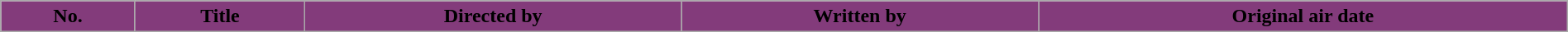<table class="wikitable plainrowheaders" style="width:100%; background:#fff;">
<tr>
<th style="background:#833B7B;">No.</th>
<th style="background:#833B7B;">Title</th>
<th style="background:#833B7B;">Directed by</th>
<th style="background:#833B7B;">Written by</th>
<th style="background:#833B7B;">Original air date<br></th>
</tr>
</table>
